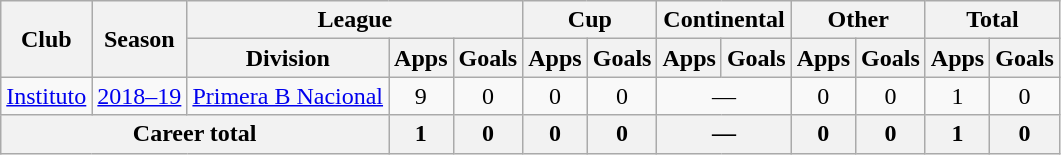<table class="wikitable" style="text-align:center">
<tr>
<th rowspan="2">Club</th>
<th rowspan="2">Season</th>
<th colspan="3">League</th>
<th colspan="2">Cup</th>
<th colspan="2">Continental</th>
<th colspan="2">Other</th>
<th colspan="2">Total</th>
</tr>
<tr>
<th>Division</th>
<th>Apps</th>
<th>Goals</th>
<th>Apps</th>
<th>Goals</th>
<th>Apps</th>
<th>Goals</th>
<th>Apps</th>
<th>Goals</th>
<th>Apps</th>
<th>Goals</th>
</tr>
<tr>
<td rowspan="1"><a href='#'>Instituto</a></td>
<td><a href='#'>2018–19</a></td>
<td rowspan="1"><a href='#'>Primera B Nacional</a></td>
<td>9</td>
<td>0</td>
<td>0</td>
<td>0</td>
<td colspan="2">—</td>
<td>0</td>
<td>0</td>
<td>1</td>
<td>0</td>
</tr>
<tr>
<th colspan="3">Career total</th>
<th>1</th>
<th>0</th>
<th>0</th>
<th>0</th>
<th colspan="2">—</th>
<th>0</th>
<th>0</th>
<th>1</th>
<th>0</th>
</tr>
</table>
